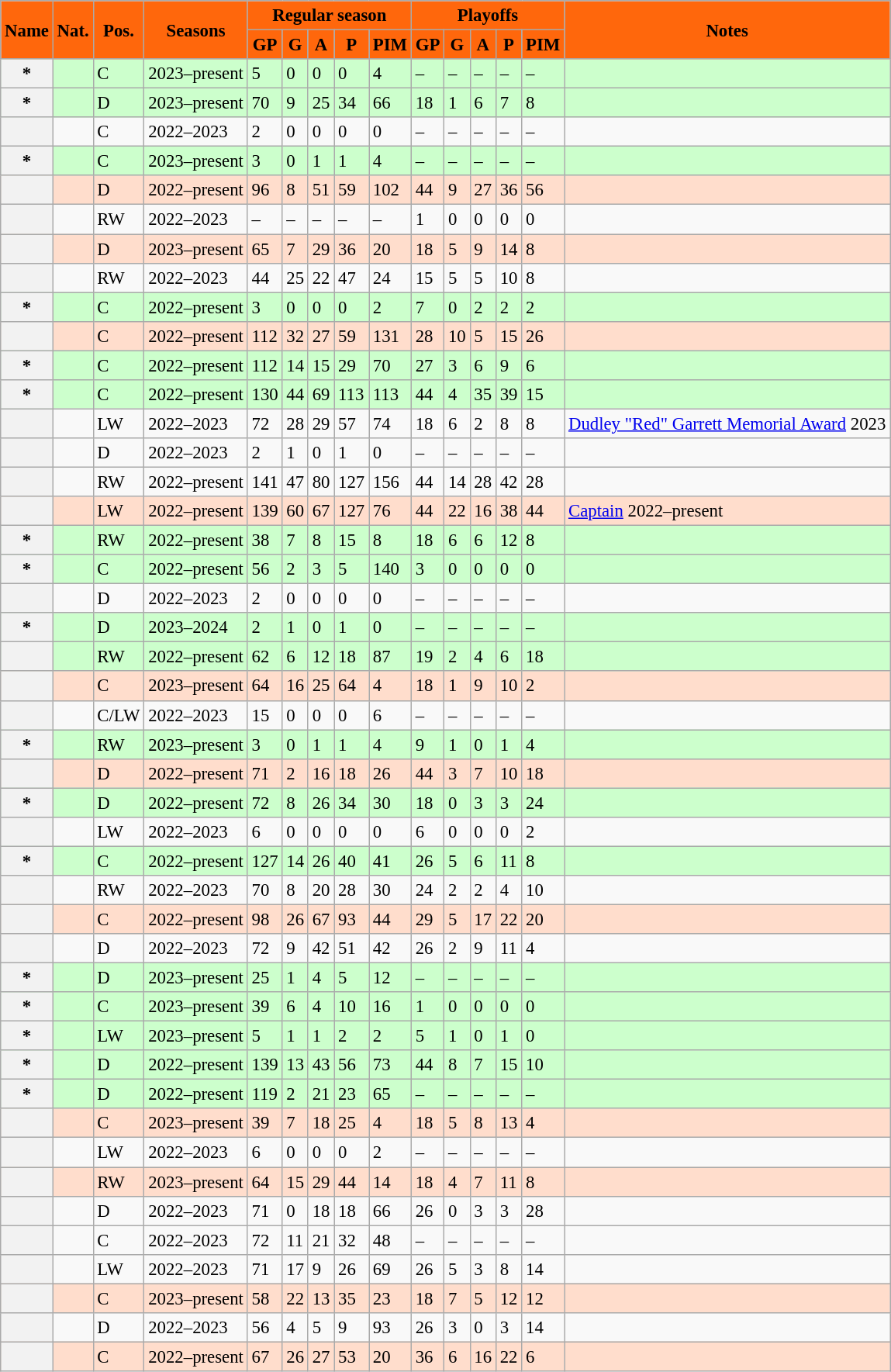<table class="wikitable sortable" style="text-align:left; font-size:95%">
<tr>
<th scope=col style="background-color:#FF670C; color:#000000;"rowspan="2">Name</th>
<th scope=col style="background-color:#FF670C; color:#000000;"rowspan="2">Nat.</th>
<th scope=col style="background-color:#FF670C; color:#000000;"rowspan="2">Pos.</th>
<th scope=col style="background-color:#FF670C; color:#000000;"rowspan="2">Seasons</th>
<th scope=colgroup style="background-color:#FF670C; color:#000000;"colspan="5" class="unsortable">Regular season</th>
<th scope=colgroup style="background-color:#FF670C; color:#000000;"colspan="5" class="unsortable">Playoffs</th>
<th scope=col style="background-color:#FF670C; color:#000000;"rowspan="2">Notes</th>
</tr>
<tr>
<th scope=col style="background-color:#FF670C; color:#000000">GP</th>
<th scope=col style="background-color:#FF670C; color:#000000">G</th>
<th scope=col style="background-color:#FF670C; color:#000000">A</th>
<th scope=col style="background-color:#FF670C; color:#000000">P</th>
<th scope=col style="background-color:#FF670C; color:#000000">PIM</th>
<th scope=col style="background-color:#FF670C; color:#000000">GP</th>
<th scope=col style="background-color:#FF670C; color:#000000">G</th>
<th scope=col style="background-color:#FF670C; color:#000000">A</th>
<th scope=col style="background-color:#FF670C; color:#000000">P</th>
<th scope=col style="background-color:#FF670C; color:#000000">PIM</th>
</tr>
<tr bgcolor="#CCFFCC">
<th scope=row>*</th>
<td></td>
<td>C</td>
<td>2023–present</td>
<td>5</td>
<td>0</td>
<td>0</td>
<td>0</td>
<td>4</td>
<td>–</td>
<td>–</td>
<td>–</td>
<td>–</td>
<td>–</td>
<td></td>
</tr>
<tr bgcolor="#CCFFCC">
<th scope=row>*</th>
<td></td>
<td>D</td>
<td>2023–present</td>
<td>70</td>
<td>9</td>
<td>25</td>
<td>34</td>
<td>66</td>
<td>18</td>
<td>1</td>
<td>6</td>
<td>7</td>
<td>8</td>
<td></td>
</tr>
<tr>
<th scope=row></th>
<td></td>
<td>C</td>
<td>2022–2023</td>
<td>2</td>
<td>0</td>
<td>0</td>
<td>0</td>
<td>0</td>
<td>–</td>
<td>–</td>
<td>–</td>
<td>–</td>
<td>–</td>
<td></td>
</tr>
<tr bgcolor="#CCFFCC">
<th scope=row>*</th>
<td></td>
<td>C</td>
<td>2023–present</td>
<td>3</td>
<td>0</td>
<td>1</td>
<td>1</td>
<td>4</td>
<td>–</td>
<td>–</td>
<td>–</td>
<td>–</td>
<td>–</td>
<td></td>
</tr>
<tr bgcolor="#FFDDCC">
<th scope=row></th>
<td></td>
<td>D</td>
<td>2022–present</td>
<td>96</td>
<td>8</td>
<td>51</td>
<td>59</td>
<td>102</td>
<td>44</td>
<td>9</td>
<td>27</td>
<td>36</td>
<td>56</td>
<td></td>
</tr>
<tr>
<th scope=row></th>
<td></td>
<td>RW</td>
<td>2022–2023</td>
<td>–</td>
<td>–</td>
<td>–</td>
<td>–</td>
<td>–</td>
<td>1</td>
<td>0</td>
<td>0</td>
<td>0</td>
<td>0</td>
<td></td>
</tr>
<tr bgcolor="#FFDDCC">
<th scope=row></th>
<td></td>
<td>D</td>
<td>2023–present</td>
<td>65</td>
<td>7</td>
<td>29</td>
<td>36</td>
<td>20</td>
<td>18</td>
<td>5</td>
<td>9</td>
<td>14</td>
<td>8</td>
<td></td>
</tr>
<tr>
<th scope=row></th>
<td></td>
<td>RW</td>
<td>2022–2023</td>
<td>44</td>
<td>25</td>
<td>22</td>
<td>47</td>
<td>24</td>
<td>15</td>
<td>5</td>
<td>5</td>
<td>10</td>
<td>8</td>
<td></td>
</tr>
<tr bgcolor="#CCFFCC">
<th scope=row>*</th>
<td></td>
<td>C</td>
<td>2022–present</td>
<td>3</td>
<td>0</td>
<td>0</td>
<td>0</td>
<td>2</td>
<td>7</td>
<td>0</td>
<td>2</td>
<td>2</td>
<td>2</td>
<td></td>
</tr>
<tr bgcolor="#FFDDCC">
<th scope=row></th>
<td></td>
<td>C</td>
<td>2022–present</td>
<td>112</td>
<td>32</td>
<td>27</td>
<td>59</td>
<td>131</td>
<td>28</td>
<td>10</td>
<td>5</td>
<td>15</td>
<td>26</td>
<td></td>
</tr>
<tr bgcolor="#CCFFCC">
<th scope=row>*</th>
<td></td>
<td>C</td>
<td>2022–present</td>
<td>112</td>
<td>14</td>
<td>15</td>
<td>29</td>
<td>70</td>
<td>27</td>
<td>3</td>
<td>6</td>
<td>9</td>
<td>6</td>
<td></td>
</tr>
<tr bgcolor="#CCFFCC">
<th scope=row>*</th>
<td></td>
<td>C</td>
<td>2022–present</td>
<td>130</td>
<td>44</td>
<td>69</td>
<td>113</td>
<td>113</td>
<td>44</td>
<td>4</td>
<td>35</td>
<td>39</td>
<td>15</td>
<td></td>
</tr>
<tr>
<th scope=row></th>
<td></td>
<td>LW</td>
<td>2022–2023</td>
<td>72</td>
<td>28</td>
<td>29</td>
<td>57</td>
<td>74</td>
<td>18</td>
<td>6</td>
<td>2</td>
<td>8</td>
<td>8</td>
<td><a href='#'>Dudley "Red" Garrett Memorial Award</a> 2023</td>
</tr>
<tr>
<th scope=row></th>
<td></td>
<td>D</td>
<td>2022–2023</td>
<td>2</td>
<td>1</td>
<td>0</td>
<td>1</td>
<td>0</td>
<td>–</td>
<td>–</td>
<td>–</td>
<td>–</td>
<td>–</td>
<td></td>
</tr>
<tr bicolor="#FFDDCC">
<th scope=row></th>
<td></td>
<td>RW</td>
<td>2022–present</td>
<td>141</td>
<td>47</td>
<td>80</td>
<td>127</td>
<td>156</td>
<td>44</td>
<td>14</td>
<td>28</td>
<td>42</td>
<td>28</td>
<td></td>
</tr>
<tr bgcolor="#FFDDCC">
<th scope=row></th>
<td></td>
<td>LW</td>
<td>2022–present</td>
<td>139</td>
<td>60</td>
<td>67</td>
<td>127</td>
<td>76</td>
<td>44</td>
<td>22</td>
<td>16</td>
<td>38</td>
<td>44</td>
<td><a href='#'>Captain</a> 2022–present</td>
</tr>
<tr bgcolor="#CCFFCC">
<th scope=row>*</th>
<td></td>
<td>RW</td>
<td>2022–present</td>
<td>38</td>
<td>7</td>
<td>8</td>
<td>15</td>
<td>8</td>
<td>18</td>
<td>6</td>
<td>6</td>
<td>12</td>
<td>8</td>
<td></td>
</tr>
<tr bgcolor="#CCFFCC">
<th scope=row>*</th>
<td></td>
<td>C</td>
<td>2022–present</td>
<td>56</td>
<td>2</td>
<td>3</td>
<td>5</td>
<td>140</td>
<td>3</td>
<td>0</td>
<td>0</td>
<td>0</td>
<td>0</td>
<td></td>
</tr>
<tr>
<th scope=row></th>
<td></td>
<td>D</td>
<td>2022–2023</td>
<td>2</td>
<td>0</td>
<td>0</td>
<td>0</td>
<td>0</td>
<td>–</td>
<td>–</td>
<td>–</td>
<td>–</td>
<td>–</td>
<td></td>
</tr>
<tr bgcolor="#CCFFCC">
<th scope=row>*</th>
<td></td>
<td>D</td>
<td>2023–2024</td>
<td>2</td>
<td>1</td>
<td>0</td>
<td>1</td>
<td>0</td>
<td>–</td>
<td>–</td>
<td>–</td>
<td>–</td>
<td>–</td>
<td></td>
</tr>
<tr bgcolor="#CCFFCC"*>
<th scope=row></th>
<td></td>
<td>RW</td>
<td>2022–present</td>
<td>62</td>
<td>6</td>
<td>12</td>
<td>18</td>
<td>87</td>
<td>19</td>
<td>2</td>
<td>4</td>
<td>6</td>
<td>18</td>
<td></td>
</tr>
<tr bgcolor="#FFDDCC">
<th scope=row></th>
<td></td>
<td>C</td>
<td>2023–present</td>
<td>64</td>
<td>16</td>
<td>25</td>
<td>64</td>
<td>4</td>
<td>18</td>
<td>1</td>
<td>9</td>
<td>10</td>
<td>2</td>
<td></td>
</tr>
<tr>
<th scope=row></th>
<td></td>
<td>C/LW</td>
<td>2022–2023</td>
<td>15</td>
<td>0</td>
<td>0</td>
<td>0</td>
<td>6</td>
<td>–</td>
<td>–</td>
<td>–</td>
<td>–</td>
<td>–</td>
<td></td>
</tr>
<tr bgcolor="#CCFFCC">
<th scope=row>*</th>
<td></td>
<td>RW</td>
<td>2023–present</td>
<td>3</td>
<td>0</td>
<td>1</td>
<td>1</td>
<td>4</td>
<td>9</td>
<td>1</td>
<td>0</td>
<td>1</td>
<td>4</td>
<td></td>
</tr>
<tr bgcolor="#FFDDCC">
<th scope=row></th>
<td></td>
<td>D</td>
<td>2022–present</td>
<td>71</td>
<td>2</td>
<td>16</td>
<td>18</td>
<td>26</td>
<td>44</td>
<td>3</td>
<td>7</td>
<td>10</td>
<td>18</td>
<td></td>
</tr>
<tr bgcolor="#CCFFCC">
<th scope=row>*</th>
<td></td>
<td>D</td>
<td>2022–present</td>
<td>72</td>
<td>8</td>
<td>26</td>
<td>34</td>
<td>30</td>
<td>18</td>
<td>0</td>
<td>3</td>
<td>3</td>
<td>24</td>
<td></td>
</tr>
<tr>
<th scope=row></th>
<td></td>
<td>LW</td>
<td>2022–2023</td>
<td>6</td>
<td>0</td>
<td>0</td>
<td>0</td>
<td>0</td>
<td>6</td>
<td>0</td>
<td>0</td>
<td>0</td>
<td>2</td>
<td></td>
</tr>
<tr bgcolor="#CCFFCC">
<th scope=row>*</th>
<td></td>
<td>C</td>
<td>2022–present</td>
<td>127</td>
<td>14</td>
<td>26</td>
<td>40</td>
<td>41</td>
<td>26</td>
<td>5</td>
<td>6</td>
<td>11</td>
<td>8</td>
<td></td>
</tr>
<tr>
<th scope=row></th>
<td></td>
<td>RW</td>
<td>2022–2023</td>
<td>70</td>
<td>8</td>
<td>20</td>
<td>28</td>
<td>30</td>
<td>24</td>
<td>2</td>
<td>2</td>
<td>4</td>
<td>10</td>
<td></td>
</tr>
<tr bgcolor="#FFDDCC">
<th scope=row></th>
<td></td>
<td>C</td>
<td>2022–present</td>
<td>98</td>
<td>26</td>
<td>67</td>
<td>93</td>
<td>44</td>
<td>29</td>
<td>5</td>
<td>17</td>
<td>22</td>
<td>20</td>
<td></td>
</tr>
<tr>
<th scope=row></th>
<td></td>
<td>D</td>
<td>2022–2023</td>
<td>72</td>
<td>9</td>
<td>42</td>
<td>51</td>
<td>42</td>
<td>26</td>
<td>2</td>
<td>9</td>
<td>11</td>
<td>4</td>
<td></td>
</tr>
<tr bgcolor="#CCFFCC">
<th scope=row>*</th>
<td></td>
<td>D</td>
<td>2023–present</td>
<td>25</td>
<td>1</td>
<td>4</td>
<td>5</td>
<td>12</td>
<td>–</td>
<td>–</td>
<td>–</td>
<td>–</td>
<td>–</td>
<td></td>
</tr>
<tr bgcolor="#CCFFCC">
<th scope=row>*</th>
<td></td>
<td>C</td>
<td>2023–present</td>
<td>39</td>
<td>6</td>
<td>4</td>
<td>10</td>
<td>16</td>
<td>1</td>
<td>0</td>
<td>0</td>
<td>0</td>
<td>0</td>
<td></td>
</tr>
<tr bgcolor="#CCFFCC">
<th scope=row>*</th>
<td></td>
<td>LW</td>
<td>2023–present</td>
<td>5</td>
<td>1</td>
<td>1</td>
<td>2</td>
<td>2</td>
<td>5</td>
<td>1</td>
<td>0</td>
<td>1</td>
<td>0</td>
<td></td>
</tr>
<tr bgcolor="#CCFFCC">
<th scope=row>*</th>
<td></td>
<td>D</td>
<td>2022–present</td>
<td>139</td>
<td>13</td>
<td>43</td>
<td>56</td>
<td>73</td>
<td>44</td>
<td>8</td>
<td>7</td>
<td>15</td>
<td>10</td>
<td></td>
</tr>
<tr bgcolor="#CCFFCC">
<th scope=row>*</th>
<td></td>
<td>D</td>
<td>2022–present</td>
<td>119</td>
<td>2</td>
<td>21</td>
<td>23</td>
<td>65</td>
<td>–</td>
<td>–</td>
<td>–</td>
<td>–</td>
<td>–</td>
<td></td>
</tr>
<tr bgcolor="#FFDDCC">
<th scope=row></th>
<td></td>
<td>C</td>
<td>2023–present</td>
<td>39</td>
<td>7</td>
<td>18</td>
<td>25</td>
<td>4</td>
<td>18</td>
<td>5</td>
<td>8</td>
<td>13</td>
<td>4</td>
<td></td>
</tr>
<tr>
<th scope=row></th>
<td></td>
<td>LW</td>
<td>2022–2023</td>
<td>6</td>
<td>0</td>
<td>0</td>
<td>0</td>
<td>2</td>
<td>–</td>
<td>–</td>
<td>–</td>
<td>–</td>
<td>–</td>
<td></td>
</tr>
<tr bgcolor="#FFDDCC">
<th scope=row></th>
<td></td>
<td>RW</td>
<td>2023–present</td>
<td>64</td>
<td>15</td>
<td>29</td>
<td>44</td>
<td>14</td>
<td>18</td>
<td>4</td>
<td>7</td>
<td>11</td>
<td>8</td>
<td></td>
</tr>
<tr>
<th scope=row></th>
<td></td>
<td>D</td>
<td>2022–2023</td>
<td>71</td>
<td>0</td>
<td>18</td>
<td>18</td>
<td>66</td>
<td>26</td>
<td>0</td>
<td>3</td>
<td>3</td>
<td>28</td>
<td></td>
</tr>
<tr>
<th scope=row></th>
<td></td>
<td>C</td>
<td>2022–2023</td>
<td>72</td>
<td>11</td>
<td>21</td>
<td>32</td>
<td>48</td>
<td>–</td>
<td>–</td>
<td>–</td>
<td>–</td>
<td>–</td>
<td></td>
</tr>
<tr>
<th scope=row></th>
<td></td>
<td>LW</td>
<td>2022–2023</td>
<td>71</td>
<td>17</td>
<td>9</td>
<td>26</td>
<td>69</td>
<td>26</td>
<td>5</td>
<td>3</td>
<td>8</td>
<td>14</td>
<td></td>
</tr>
<tr bgcolor="#FFDDCC">
<th scope=row></th>
<td></td>
<td>C</td>
<td>2023–present</td>
<td>58</td>
<td>22</td>
<td>13</td>
<td>35</td>
<td>23</td>
<td>18</td>
<td>7</td>
<td>5</td>
<td>12</td>
<td>12</td>
<td></td>
</tr>
<tr>
<th scope=row></th>
<td></td>
<td>D</td>
<td>2022–2023</td>
<td>56</td>
<td>4</td>
<td>5</td>
<td>9</td>
<td>93</td>
<td>26</td>
<td>3</td>
<td>0</td>
<td>3</td>
<td>14</td>
<td></td>
</tr>
<tr bgcolor="#FFDDCC">
<th scope=row></th>
<td></td>
<td>C</td>
<td>2022–present</td>
<td>67</td>
<td>26</td>
<td>27</td>
<td>53</td>
<td>20</td>
<td>36</td>
<td>6</td>
<td>16</td>
<td>22</td>
<td>6</td>
<td></td>
</tr>
</table>
